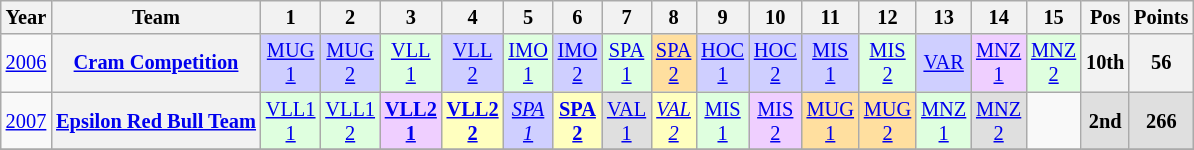<table class="wikitable" style="text-align:center; font-size:85%">
<tr>
<th>Year</th>
<th>Team</th>
<th>1</th>
<th>2</th>
<th>3</th>
<th>4</th>
<th>5</th>
<th>6</th>
<th>7</th>
<th>8</th>
<th>9</th>
<th>10</th>
<th>11</th>
<th>12</th>
<th>13</th>
<th>14</th>
<th>15</th>
<th>Pos</th>
<th>Points</th>
</tr>
<tr>
<td><a href='#'>2006</a></td>
<th nowrap><a href='#'>Cram Competition</a></th>
<td style="background:#CFCFFF;"><a href='#'>MUG<br>1</a><br></td>
<td style="background:#CFCFFF;"><a href='#'>MUG<br>2</a><br></td>
<td style="background:#DFFFDF;"><a href='#'>VLL<br>1</a><br></td>
<td style="background:#CFCFFF;"><a href='#'>VLL<br>2</a><br></td>
<td style="background:#DFFFDF;"><a href='#'>IMO<br>1</a><br></td>
<td style="background:#CFCFFF;"><a href='#'>IMO<br>2</a><br></td>
<td style="background:#DFFFDF;"><a href='#'>SPA<br>1</a><br></td>
<td style="background:#FFDF9F;"><a href='#'>SPA<br>2</a><br></td>
<td style="background:#CFCFFF;"><a href='#'>HOC<br>1</a><br></td>
<td style="background:#CFCFFF;"><a href='#'>HOC<br>2</a><br></td>
<td style="background:#CFCFFF;"><a href='#'>MIS<br>1</a><br></td>
<td style="background:#DFFFDF;"><a href='#'>MIS<br>2</a><br></td>
<td style="background:#CFCFFF;"><a href='#'>VAR</a><br></td>
<td style="background:#EFCFFF;"><a href='#'>MNZ<br>1</a><br></td>
<td style="background:#DFFFDF;"><a href='#'>MNZ<br>2</a><br></td>
<th>10th</th>
<th>56</th>
</tr>
<tr>
<td><a href='#'>2007</a></td>
<th nowrap><a href='#'>Epsilon Red Bull Team</a></th>
<td style="background:#DFFFDF;"><a href='#'>VLL1<br>1</a><br></td>
<td style="background:#DFFFDF;"><a href='#'>VLL1<br>2</a><br></td>
<td style="background:#EFCFFF;"><strong><a href='#'>VLL2<br>1</a></strong><br></td>
<td style="background:#FFFFBF;"><strong><a href='#'>VLL2<br>2</a></strong><br></td>
<td style="background:#CFCFFF;"><em><a href='#'>SPA<br>1</a></em><br></td>
<td style="background:#FFFFBF;"><strong><a href='#'>SPA<br>2</a></strong><br></td>
<td style="background:#DFDFDF;"><a href='#'>VAL<br>1</a><br></td>
<td style="background:#FFFFBF;"><em><a href='#'>VAL<br>2</a></em><br></td>
<td style="background:#DFFFDF;"><a href='#'>MIS<br>1</a><br></td>
<td style="background:#EFCFFF;"><a href='#'>MIS<br>2</a><br></td>
<td style="background:#FFDF9F;"><a href='#'>MUG<br>1</a><br></td>
<td style="background:#FFDF9F;"><a href='#'>MUG<br>2</a><br></td>
<td style="background:#DFFFDF;"><a href='#'>MNZ<br>1</a><br></td>
<td style="background:#DFDFDF;"><a href='#'>MNZ<br>2</a><br></td>
<td></td>
<th style="background:#DFDFDF;">2nd</th>
<th style="background:#DFDFDF;">266</th>
</tr>
<tr>
</tr>
</table>
